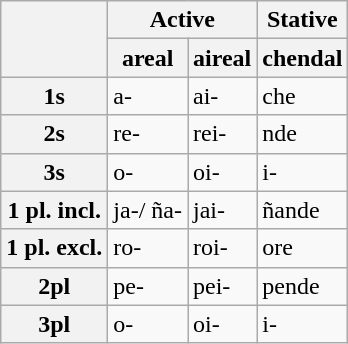<table class="wikitable">
<tr>
<th rowspan="2"></th>
<th colspan="2">Active</th>
<th>Stative</th>
</tr>
<tr>
<th>areal</th>
<th>aireal</th>
<th>chendal</th>
</tr>
<tr>
<th>1s</th>
<td>a-</td>
<td>ai-</td>
<td>che</td>
</tr>
<tr>
<th>2s</th>
<td>re-</td>
<td>rei-</td>
<td>nde</td>
</tr>
<tr>
<th>3s</th>
<td>o-</td>
<td>oi-</td>
<td>i-</td>
</tr>
<tr>
<th>1 pl. incl.</th>
<td>ja-/ ña-</td>
<td>jai-</td>
<td>ñande</td>
</tr>
<tr>
<th>1 pl. excl.</th>
<td>ro-</td>
<td>roi-</td>
<td>ore</td>
</tr>
<tr>
<th>2pl</th>
<td>pe-</td>
<td>pei-</td>
<td>pende</td>
</tr>
<tr>
<th>3pl</th>
<td>o-</td>
<td>oi-</td>
<td>i-</td>
</tr>
</table>
